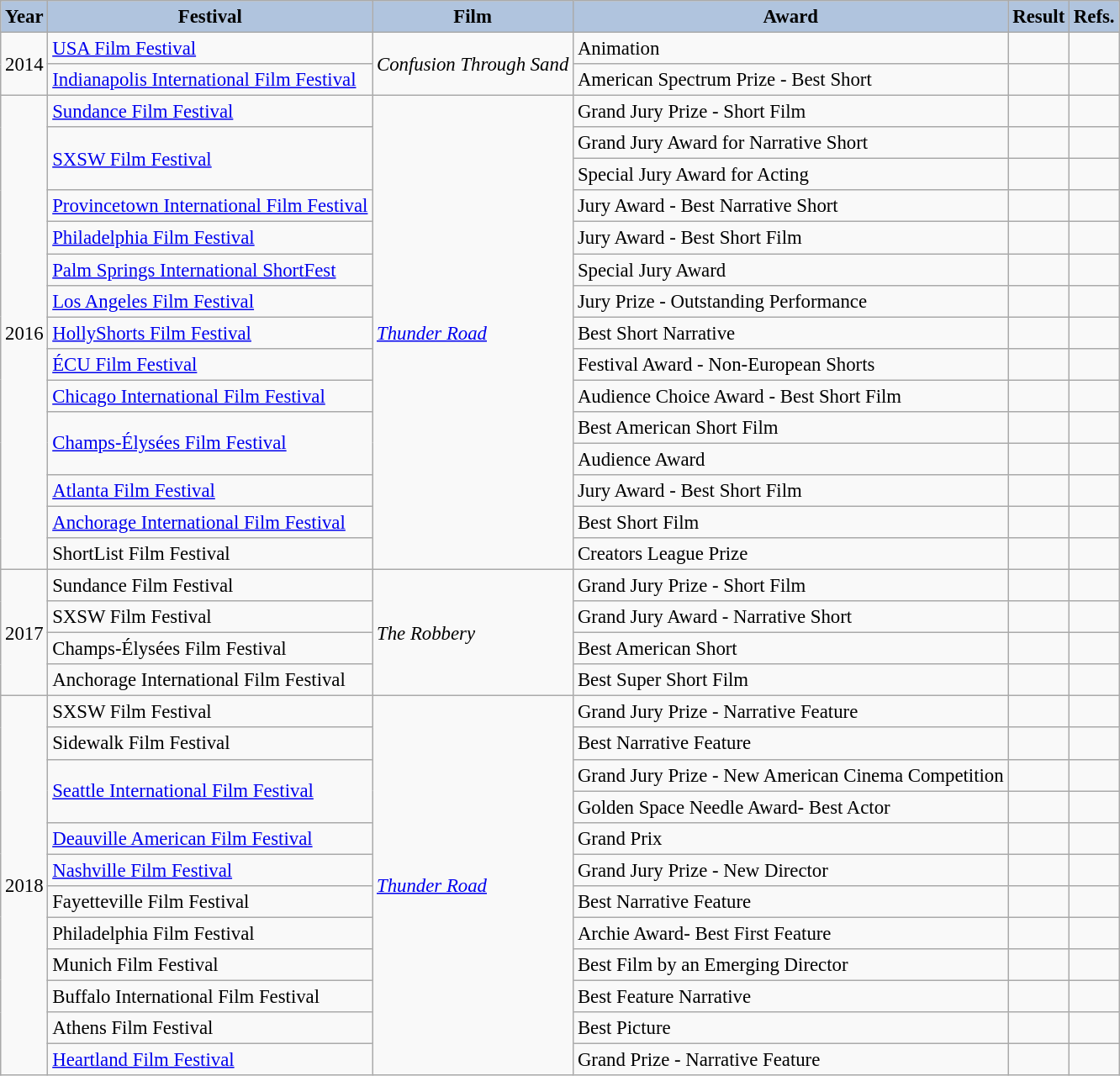<table class="wikitable" style="font-size:95%;">
<tr>
<th style="background:#B0C4DE;">Year</th>
<th style="background:#B0C4DE;">Festival</th>
<th style="background:#B0C4DE;">Film</th>
<th style="background:#B0C4DE;">Award</th>
<th style="background:#B0C4DE;">Result</th>
<th style="background:#B0C4DE;">Refs.</th>
</tr>
<tr>
<td rowspan="2">2014</td>
<td><a href='#'>USA Film Festival</a></td>
<td rowspan="2"><em>Confusion Through Sand</em></td>
<td>Animation</td>
<td></td>
<td></td>
</tr>
<tr>
<td><a href='#'>Indianapolis International Film Festival</a></td>
<td>American Spectrum Prize - Best Short</td>
<td></td>
<td></td>
</tr>
<tr>
<td rowspan="15">2016</td>
<td><a href='#'>Sundance Film Festival</a></td>
<td rowspan="15"><em><a href='#'>Thunder Road</a></em></td>
<td>Grand Jury Prize - Short Film</td>
<td></td>
<td></td>
</tr>
<tr>
<td rowspan="2"><a href='#'>SXSW Film Festival</a></td>
<td>Grand Jury Award for Narrative Short</td>
<td></td>
<td></td>
</tr>
<tr>
<td>Special Jury Award for Acting</td>
<td></td>
<td></td>
</tr>
<tr>
<td><a href='#'>Provincetown International Film Festival</a></td>
<td>Jury Award - Best Narrative Short</td>
<td></td>
<td></td>
</tr>
<tr>
<td><a href='#'>Philadelphia Film Festival</a></td>
<td>Jury Award - Best Short Film</td>
<td></td>
<td></td>
</tr>
<tr>
<td><a href='#'>Palm Springs International ShortFest</a></td>
<td>Special Jury Award</td>
<td></td>
<td></td>
</tr>
<tr>
<td><a href='#'>Los Angeles Film Festival</a></td>
<td>Jury Prize - Outstanding Performance</td>
<td></td>
<td></td>
</tr>
<tr>
<td><a href='#'>HollyShorts Film Festival</a></td>
<td>Best Short Narrative</td>
<td></td>
<td></td>
</tr>
<tr>
<td><a href='#'>ÉCU Film Festival</a></td>
<td>Festival Award - Non-European Shorts</td>
<td></td>
<td></td>
</tr>
<tr>
<td><a href='#'>Chicago International Film Festival</a></td>
<td>Audience Choice Award - Best Short Film</td>
<td></td>
<td></td>
</tr>
<tr>
<td rowspan="2"><a href='#'>Champs-Élysées Film Festival</a></td>
<td>Best American Short Film</td>
<td></td>
<td></td>
</tr>
<tr>
<td>Audience Award</td>
<td></td>
<td></td>
</tr>
<tr>
<td><a href='#'>Atlanta Film Festival</a></td>
<td>Jury Award - Best Short Film</td>
<td></td>
<td></td>
</tr>
<tr>
<td><a href='#'>Anchorage International Film Festival</a></td>
<td>Best Short Film</td>
<td></td>
<td></td>
</tr>
<tr>
<td>ShortList Film Festival</td>
<td>Creators League Prize</td>
<td></td>
<td></td>
</tr>
<tr>
<td rowspan="4">2017</td>
<td>Sundance Film Festival</td>
<td rowspan="4"><em>The Robbery</em></td>
<td>Grand Jury Prize - Short Film</td>
<td></td>
<td></td>
</tr>
<tr>
<td>SXSW Film Festival</td>
<td>Grand Jury Award - Narrative Short</td>
<td></td>
<td></td>
</tr>
<tr>
<td>Champs-Élysées Film Festival</td>
<td>Best American Short</td>
<td></td>
<td></td>
</tr>
<tr>
<td>Anchorage International Film Festival</td>
<td>Best Super Short Film</td>
<td></td>
<td></td>
</tr>
<tr>
<td rowspan="12">2018</td>
<td>SXSW Film Festival</td>
<td rowspan="12"><em><a href='#'>Thunder Road</a></em></td>
<td>Grand Jury Prize - Narrative Feature</td>
<td></td>
<td></td>
</tr>
<tr>
<td>Sidewalk Film Festival</td>
<td>Best Narrative Feature</td>
<td></td>
<td></td>
</tr>
<tr>
<td rowspan="2"><a href='#'>Seattle International Film Festival</a></td>
<td>Grand Jury Prize - New American Cinema Competition</td>
<td></td>
<td></td>
</tr>
<tr>
<td>Golden Space Needle Award- Best Actor</td>
<td></td>
<td></td>
</tr>
<tr>
<td><a href='#'>Deauville American Film Festival</a></td>
<td>Grand Prix</td>
<td></td>
<td></td>
</tr>
<tr>
<td><a href='#'>Nashville Film Festival</a></td>
<td>Grand Jury Prize - New Director</td>
<td></td>
<td></td>
</tr>
<tr>
<td>Fayetteville Film Festival</td>
<td>Best Narrative Feature</td>
<td></td>
<td></td>
</tr>
<tr>
<td>Philadelphia Film Festival</td>
<td>Archie Award- Best First Feature</td>
<td></td>
<td></td>
</tr>
<tr>
<td>Munich Film Festival</td>
<td>Best Film by an Emerging Director</td>
<td></td>
<td></td>
</tr>
<tr>
<td>Buffalo International Film Festival</td>
<td>Best Feature Narrative</td>
<td></td>
<td></td>
</tr>
<tr>
<td>Athens Film Festival</td>
<td>Best Picture</td>
<td></td>
<td></td>
</tr>
<tr>
<td><a href='#'>Heartland Film Festival</a></td>
<td>Grand Prize - Narrative Feature</td>
<td></td>
<td></td>
</tr>
</table>
